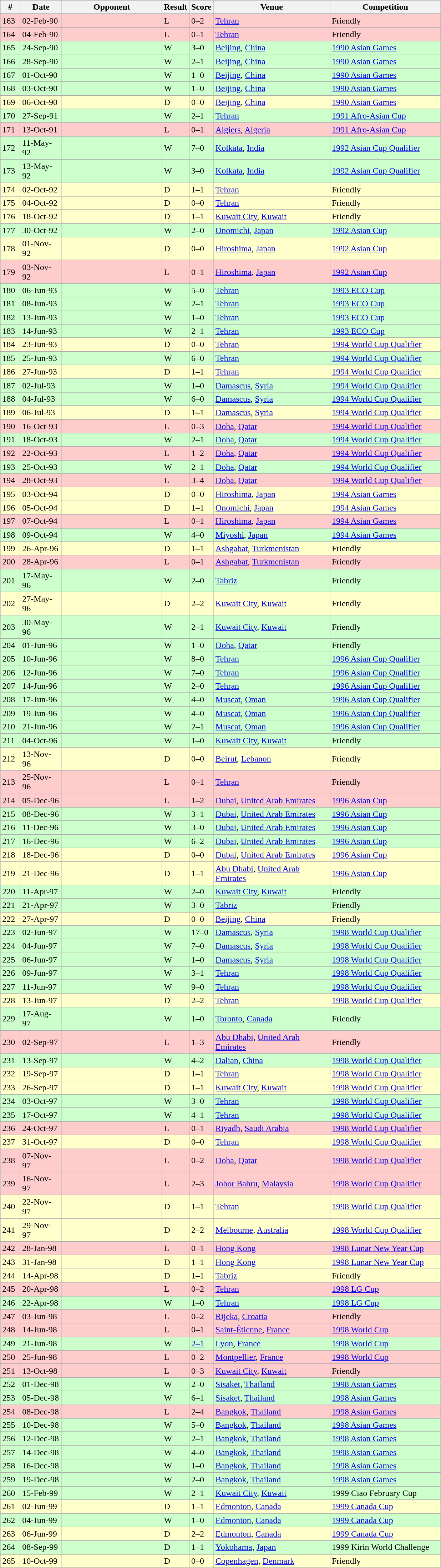<table class="wikitable">
<tr>
<th width=30>#</th>
<th width=70>Date</th>
<th width=180>Opponent</th>
<th>Result</th>
<th>Score</th>
<th width=210>Venue</th>
<th width=200>Competition</th>
</tr>
<tr bgcolor=#FFCCCC>
<td>163</td>
<td>02-Feb-90</td>
<td></td>
<td>L</td>
<td>0–2</td>
<td><a href='#'>Tehran</a></td>
<td>Friendly</td>
</tr>
<tr bgcolor=#FFCCCC>
<td>164</td>
<td>04-Feb-90</td>
<td></td>
<td>L</td>
<td>0–1</td>
<td><a href='#'>Tehran</a></td>
<td>Friendly</td>
</tr>
<tr bgcolor=#CCFFCC>
<td>165</td>
<td>24-Sep-90</td>
<td></td>
<td>W</td>
<td>3–0</td>
<td><a href='#'>Beijing</a>, <a href='#'>China</a></td>
<td><a href='#'>1990 Asian Games</a></td>
</tr>
<tr bgcolor=#CCFFCC>
<td>166</td>
<td>28-Sep-90</td>
<td></td>
<td>W</td>
<td>2–1</td>
<td><a href='#'>Beijing</a>, <a href='#'>China</a></td>
<td><a href='#'>1990 Asian Games</a></td>
</tr>
<tr bgcolor=#CCFFCC>
<td>167</td>
<td>01-Oct-90</td>
<td></td>
<td>W</td>
<td>1–0</td>
<td><a href='#'>Beijing</a>, <a href='#'>China</a></td>
<td><a href='#'>1990 Asian Games</a></td>
</tr>
<tr bgcolor=#CCFFCC>
<td>168</td>
<td>03-Oct-90</td>
<td></td>
<td>W</td>
<td>1–0</td>
<td><a href='#'>Beijing</a>, <a href='#'>China</a></td>
<td><a href='#'>1990 Asian Games</a></td>
</tr>
<tr bgcolor=#FFFFCC>
<td>169</td>
<td>06-Oct-90</td>
<td></td>
<td>D</td>
<td>0–0</td>
<td><a href='#'>Beijing</a>, <a href='#'>China</a></td>
<td><a href='#'>1990 Asian Games</a></td>
</tr>
<tr bgcolor=#CCFFCC>
<td>170</td>
<td>27-Sep-91</td>
<td></td>
<td>W</td>
<td>2–1</td>
<td><a href='#'>Tehran</a></td>
<td><a href='#'>1991 Afro-Asian Cup</a></td>
</tr>
<tr bgcolor=#FFCCCC>
<td>171</td>
<td>13-Oct-91</td>
<td></td>
<td>L</td>
<td>0–1</td>
<td><a href='#'>Algiers</a>, <a href='#'>Algeria</a></td>
<td><a href='#'>1991 Afro-Asian Cup</a></td>
</tr>
<tr bgcolor=#CCFFCC>
<td>172</td>
<td>11-May-92</td>
<td></td>
<td>W</td>
<td>7–0</td>
<td><a href='#'>Kolkata</a>, <a href='#'>India</a></td>
<td><a href='#'>1992 Asian Cup Qualifier</a></td>
</tr>
<tr bgcolor=#CCFFCC>
<td>173</td>
<td>13-May-92</td>
<td></td>
<td>W</td>
<td>3–0</td>
<td><a href='#'>Kolkata</a>, <a href='#'>India</a></td>
<td><a href='#'>1992 Asian Cup Qualifier</a></td>
</tr>
<tr bgcolor=#FFFFCC>
<td>174</td>
<td>02-Oct-92</td>
<td></td>
<td>D</td>
<td>1–1</td>
<td><a href='#'>Tehran</a></td>
<td>Friendly</td>
</tr>
<tr bgcolor=#FFFFCC>
<td>175</td>
<td>04-Oct-92</td>
<td></td>
<td>D</td>
<td>0–0</td>
<td><a href='#'>Tehran</a></td>
<td>Friendly</td>
</tr>
<tr bgcolor=#FFFFCC>
<td>176</td>
<td>18-Oct-92</td>
<td></td>
<td>D</td>
<td>1–1</td>
<td><a href='#'>Kuwait City</a>, <a href='#'>Kuwait</a></td>
<td>Friendly</td>
</tr>
<tr bgcolor=#CCFFCC>
<td>177</td>
<td>30-Oct-92</td>
<td></td>
<td>W</td>
<td>2–0</td>
<td><a href='#'>Onomichi</a>, <a href='#'>Japan</a></td>
<td><a href='#'>1992 Asian Cup</a></td>
</tr>
<tr bgcolor=#FFFFCC>
<td>178</td>
<td>01-Nov-92</td>
<td></td>
<td>D</td>
<td>0–0</td>
<td><a href='#'>Hiroshima</a>, <a href='#'>Japan</a></td>
<td><a href='#'>1992 Asian Cup</a></td>
</tr>
<tr bgcolor=#FFCCCC>
<td>179</td>
<td>03-Nov-92</td>
<td></td>
<td>L</td>
<td>0–1</td>
<td><a href='#'>Hiroshima</a>, <a href='#'>Japan</a></td>
<td><a href='#'>1992 Asian Cup</a></td>
</tr>
<tr bgcolor=#CCFFCC>
<td>180</td>
<td>06-Jun-93</td>
<td></td>
<td>W</td>
<td>5–0</td>
<td><a href='#'>Tehran</a></td>
<td><a href='#'>1993 ECO Cup</a></td>
</tr>
<tr bgcolor=#CCFFCC>
<td>181</td>
<td>08-Jun-93</td>
<td></td>
<td>W</td>
<td>2–1</td>
<td><a href='#'>Tehran</a></td>
<td><a href='#'>1993 ECO Cup</a></td>
</tr>
<tr bgcolor=#CCFFCC>
<td>182</td>
<td>13-Jun-93</td>
<td></td>
<td>W</td>
<td>1–0</td>
<td><a href='#'>Tehran</a></td>
<td><a href='#'>1993 ECO Cup</a></td>
</tr>
<tr bgcolor=#CCFFCC>
<td>183</td>
<td>14-Jun-93</td>
<td></td>
<td>W</td>
<td>2–1</td>
<td><a href='#'>Tehran</a></td>
<td><a href='#'>1993 ECO Cup</a></td>
</tr>
<tr bgcolor=#FFFFCC>
<td>184</td>
<td>23-Jun-93</td>
<td></td>
<td>D</td>
<td>0–0</td>
<td><a href='#'>Tehran</a></td>
<td><a href='#'>1994 World Cup Qualifier</a></td>
</tr>
<tr bgcolor=#CCFFCC>
<td>185</td>
<td>25-Jun-93</td>
<td></td>
<td>W</td>
<td>6–0</td>
<td><a href='#'>Tehran</a></td>
<td><a href='#'>1994 World Cup Qualifier</a></td>
</tr>
<tr bgcolor=#FFFFCC>
<td>186</td>
<td>27-Jun-93</td>
<td></td>
<td>D</td>
<td>1–1</td>
<td><a href='#'>Tehran</a></td>
<td><a href='#'>1994 World Cup Qualifier</a></td>
</tr>
<tr bgcolor=#CCFFCC>
<td>187</td>
<td>02-Jul-93</td>
<td></td>
<td>W</td>
<td>1–0</td>
<td><a href='#'>Damascus</a>, <a href='#'>Syria</a></td>
<td><a href='#'>1994 World Cup Qualifier</a></td>
</tr>
<tr bgcolor=#CCFFCC>
<td>188</td>
<td>04-Jul-93</td>
<td></td>
<td>W</td>
<td>6–0</td>
<td><a href='#'>Damascus</a>, <a href='#'>Syria</a></td>
<td><a href='#'>1994 World Cup Qualifier</a></td>
</tr>
<tr bgcolor=#FFFFCC>
<td>189</td>
<td>06-Jul-93</td>
<td></td>
<td>D</td>
<td>1–1</td>
<td><a href='#'>Damascus</a>, <a href='#'>Syria</a></td>
<td><a href='#'>1994 World Cup Qualifier</a></td>
</tr>
<tr bgcolor=#FFCCCC>
<td>190</td>
<td>16-Oct-93</td>
<td></td>
<td>L</td>
<td>0–3</td>
<td><a href='#'>Doha</a>, <a href='#'>Qatar</a></td>
<td><a href='#'>1994 World Cup Qualifier</a></td>
</tr>
<tr bgcolor=#CCFFCC>
<td>191</td>
<td>18-Oct-93</td>
<td></td>
<td>W</td>
<td>2–1</td>
<td><a href='#'>Doha</a>, <a href='#'>Qatar</a></td>
<td><a href='#'>1994 World Cup Qualifier</a></td>
</tr>
<tr bgcolor=#FFCCCC>
<td>192</td>
<td>22-Oct-93</td>
<td></td>
<td>L</td>
<td>1–2</td>
<td><a href='#'>Doha</a>, <a href='#'>Qatar</a></td>
<td><a href='#'>1994 World Cup Qualifier</a></td>
</tr>
<tr bgcolor=#CCFFCC>
<td>193</td>
<td>25-Oct-93</td>
<td></td>
<td>W</td>
<td>2–1</td>
<td><a href='#'>Doha</a>, <a href='#'>Qatar</a></td>
<td><a href='#'>1994 World Cup Qualifier</a></td>
</tr>
<tr bgcolor=#FFCCCC>
<td>194</td>
<td>28-Oct-93</td>
<td></td>
<td>L</td>
<td>3–4</td>
<td><a href='#'>Doha</a>, <a href='#'>Qatar</a></td>
<td><a href='#'>1994 World Cup Qualifier</a></td>
</tr>
<tr bgcolor=#FFFFCC>
<td>195</td>
<td>03-Oct-94</td>
<td></td>
<td>D</td>
<td>0–0</td>
<td><a href='#'>Hiroshima</a>, <a href='#'>Japan</a></td>
<td><a href='#'>1994 Asian Games</a></td>
</tr>
<tr bgcolor=#FFFFCC>
<td>196</td>
<td>05-Oct-94</td>
<td></td>
<td>D</td>
<td>1–1</td>
<td><a href='#'>Onomichi</a>, <a href='#'>Japan</a></td>
<td><a href='#'>1994 Asian Games</a></td>
</tr>
<tr bgcolor=#FFCCCC>
<td>197</td>
<td>07-Oct-94</td>
<td></td>
<td>L</td>
<td>0–1</td>
<td><a href='#'>Hiroshima</a>, <a href='#'>Japan</a></td>
<td><a href='#'>1994 Asian Games</a></td>
</tr>
<tr bgcolor=#CCFFCC>
<td>198</td>
<td>09-Oct-94</td>
<td></td>
<td>W</td>
<td>4–0</td>
<td><a href='#'>Miyoshi</a>, <a href='#'>Japan</a></td>
<td><a href='#'>1994 Asian Games</a></td>
</tr>
<tr bgcolor=#FFFFCC>
<td>199</td>
<td>26-Apr-96</td>
<td></td>
<td>D</td>
<td>1–1</td>
<td><a href='#'>Ashgabat</a>, <a href='#'>Turkmenistan</a></td>
<td>Friendly</td>
</tr>
<tr bgcolor=#FFCCCC>
<td>200</td>
<td>28-Apr-96</td>
<td></td>
<td>L</td>
<td>0–1</td>
<td><a href='#'>Ashgabat</a>, <a href='#'>Turkmenistan</a></td>
<td>Friendly</td>
</tr>
<tr bgcolor=#CCFFCC>
<td>201</td>
<td>17-May-96</td>
<td></td>
<td>W</td>
<td>2–0</td>
<td><a href='#'>Tabriz</a></td>
<td>Friendly</td>
</tr>
<tr bgcolor=#FFFFCC>
<td>202</td>
<td>27-May-96</td>
<td></td>
<td>D</td>
<td>2–2</td>
<td><a href='#'>Kuwait City</a>, <a href='#'>Kuwait</a></td>
<td>Friendly</td>
</tr>
<tr bgcolor=#CCFFCC>
<td>203</td>
<td>30-May-96</td>
<td></td>
<td>W</td>
<td>2–1</td>
<td><a href='#'>Kuwait City</a>, <a href='#'>Kuwait</a></td>
<td>Friendly</td>
</tr>
<tr bgcolor=#CCFFCC>
<td>204</td>
<td>01-Jun-96</td>
<td></td>
<td>W</td>
<td>1–0</td>
<td><a href='#'>Doha</a>, <a href='#'>Qatar</a></td>
<td>Friendly</td>
</tr>
<tr bgcolor=#CCFFCC>
<td>205</td>
<td>10-Jun-96</td>
<td></td>
<td>W</td>
<td>8–0</td>
<td><a href='#'>Tehran</a></td>
<td><a href='#'>1996 Asian Cup Qualifier</a></td>
</tr>
<tr bgcolor=#CCFFCC>
<td>206</td>
<td>12-Jun-96</td>
<td></td>
<td>W</td>
<td>7–0</td>
<td><a href='#'>Tehran</a></td>
<td><a href='#'>1996 Asian Cup Qualifier</a></td>
</tr>
<tr bgcolor=#CCFFCC>
<td>207</td>
<td>14-Jun-96</td>
<td></td>
<td>W</td>
<td>2–0</td>
<td><a href='#'>Tehran</a></td>
<td><a href='#'>1996 Asian Cup Qualifier</a></td>
</tr>
<tr bgcolor=#CCFFCC>
<td>208</td>
<td>17-Jun-96</td>
<td></td>
<td>W</td>
<td>4–0</td>
<td><a href='#'>Muscat</a>, <a href='#'>Oman</a></td>
<td><a href='#'>1996 Asian Cup Qualifier</a></td>
</tr>
<tr bgcolor=#CCFFCC>
<td>209</td>
<td>19-Jun-96</td>
<td></td>
<td>W</td>
<td>4–0</td>
<td><a href='#'>Muscat</a>, <a href='#'>Oman</a></td>
<td><a href='#'>1996 Asian Cup Qualifier</a></td>
</tr>
<tr bgcolor=#CCFFCC>
<td>210</td>
<td>21-Jun-96</td>
<td></td>
<td>W</td>
<td>2–1</td>
<td><a href='#'>Muscat</a>, <a href='#'>Oman</a></td>
<td><a href='#'>1996 Asian Cup Qualifier</a></td>
</tr>
<tr bgcolor=#CCFFCC>
<td>211</td>
<td>04-Oct-96</td>
<td></td>
<td>W</td>
<td>1–0</td>
<td><a href='#'>Kuwait City</a>, <a href='#'>Kuwait</a></td>
<td>Friendly</td>
</tr>
<tr bgcolor=#FFFFCC>
<td>212</td>
<td>13-Nov-96</td>
<td></td>
<td>D</td>
<td>0–0</td>
<td><a href='#'>Beirut</a>, <a href='#'>Lebanon</a></td>
<td>Friendly</td>
</tr>
<tr bgcolor=#FFCCCC>
<td>213</td>
<td>25-Nov-96</td>
<td></td>
<td>L</td>
<td>0–1</td>
<td><a href='#'>Tehran</a></td>
<td>Friendly</td>
</tr>
<tr bgcolor=#FFCCCC>
<td>214</td>
<td>05-Dec-96</td>
<td></td>
<td>L</td>
<td>1–2</td>
<td><a href='#'>Dubai</a>, <a href='#'>United Arab Emirates</a></td>
<td><a href='#'>1996 Asian Cup</a></td>
</tr>
<tr bgcolor=#CCFFCC>
<td>215</td>
<td>08-Dec-96</td>
<td></td>
<td>W</td>
<td>3–1</td>
<td><a href='#'>Dubai</a>, <a href='#'>United Arab Emirates</a></td>
<td><a href='#'>1996 Asian Cup</a></td>
</tr>
<tr bgcolor=#CCFFCC>
<td>216</td>
<td>11-Dec-96</td>
<td></td>
<td>W</td>
<td>3–0</td>
<td><a href='#'>Dubai</a>, <a href='#'>United Arab Emirates</a></td>
<td><a href='#'>1996 Asian Cup</a></td>
</tr>
<tr bgcolor=#CCFFCC>
<td>217</td>
<td>16-Dec-96</td>
<td></td>
<td>W</td>
<td>6–2</td>
<td><a href='#'>Dubai</a>, <a href='#'>United Arab Emirates</a></td>
<td><a href='#'>1996 Asian Cup</a></td>
</tr>
<tr bgcolor=#FFFFCC>
<td>218</td>
<td>18-Dec-96</td>
<td></td>
<td>D</td>
<td>0–0</td>
<td><a href='#'>Dubai</a>, <a href='#'>United Arab Emirates</a></td>
<td><a href='#'>1996 Asian Cup</a></td>
</tr>
<tr bgcolor=#FFFFCC>
<td>219</td>
<td>21-Dec-96</td>
<td></td>
<td>D</td>
<td>1–1</td>
<td><a href='#'>Abu Dhabi</a>, <a href='#'>United Arab Emirates</a></td>
<td><a href='#'>1996 Asian Cup</a></td>
</tr>
<tr bgcolor=#CCFFCC>
<td>220</td>
<td>11-Apr-97</td>
<td></td>
<td>W</td>
<td>2–0</td>
<td><a href='#'>Kuwait City</a>, <a href='#'>Kuwait</a></td>
<td>Friendly</td>
</tr>
<tr bgcolor=#CCFFCC>
<td>221</td>
<td>21-Apr-97</td>
<td></td>
<td>W</td>
<td>3–0</td>
<td><a href='#'>Tabriz</a></td>
<td>Friendly</td>
</tr>
<tr bgcolor=#FFFFCC>
<td>222</td>
<td>27-Apr-97</td>
<td></td>
<td>D</td>
<td>0–0</td>
<td><a href='#'>Beijing</a>, <a href='#'>China</a></td>
<td>Friendly</td>
</tr>
<tr bgcolor=#CCFFCC>
<td>223</td>
<td>02-Jun-97</td>
<td></td>
<td>W</td>
<td>17–0</td>
<td><a href='#'>Damascus</a>, <a href='#'>Syria</a></td>
<td><a href='#'>1998 World Cup Qualifier</a></td>
</tr>
<tr bgcolor=#CCFFCC>
<td>224</td>
<td>04-Jun-97</td>
<td></td>
<td>W</td>
<td>7–0</td>
<td><a href='#'>Damascus</a>, <a href='#'>Syria</a></td>
<td><a href='#'>1998 World Cup Qualifier</a></td>
</tr>
<tr bgcolor=#CCFFCC>
<td>225</td>
<td>06-Jun-97</td>
<td></td>
<td>W</td>
<td>1–0</td>
<td><a href='#'>Damascus</a>, <a href='#'>Syria</a></td>
<td><a href='#'>1998 World Cup Qualifier</a></td>
</tr>
<tr bgcolor=#CCFFCC>
<td>226</td>
<td>09-Jun-97</td>
<td></td>
<td>W</td>
<td>3–1</td>
<td><a href='#'>Tehran</a></td>
<td><a href='#'>1998 World Cup Qualifier</a></td>
</tr>
<tr bgcolor=#CCFFCC>
<td>227</td>
<td>11-Jun-97</td>
<td></td>
<td>W</td>
<td>9–0</td>
<td><a href='#'>Tehran</a></td>
<td><a href='#'>1998 World Cup Qualifier</a></td>
</tr>
<tr bgcolor=#FFFFCC>
<td>228</td>
<td>13-Jun-97</td>
<td></td>
<td>D</td>
<td>2–2</td>
<td><a href='#'>Tehran</a></td>
<td><a href='#'>1998 World Cup Qualifier</a></td>
</tr>
<tr bgcolor=#CCFFCC>
<td>229</td>
<td>17-Aug-97</td>
<td></td>
<td>W</td>
<td>1–0</td>
<td><a href='#'>Toronto</a>, <a href='#'>Canada</a></td>
<td>Friendly</td>
</tr>
<tr bgcolor=#FFCCCC>
<td>230</td>
<td>02-Sep-97</td>
<td></td>
<td>L</td>
<td>1–3</td>
<td><a href='#'>Abu Dhabi</a>, <a href='#'>United Arab Emirates</a></td>
<td>Friendly</td>
</tr>
<tr bgcolor=#CCFFCC>
<td>231</td>
<td>13-Sep-97</td>
<td></td>
<td>W</td>
<td>4–2</td>
<td><a href='#'>Dalian</a>, <a href='#'>China</a></td>
<td><a href='#'>1998 World Cup Qualifier</a></td>
</tr>
<tr bgcolor=#FFFFCC>
<td>232</td>
<td>19-Sep-97</td>
<td></td>
<td>D</td>
<td>1–1</td>
<td><a href='#'>Tehran</a></td>
<td><a href='#'>1998 World Cup Qualifier</a></td>
</tr>
<tr bgcolor=#FFFFCC>
<td>233</td>
<td>26-Sep-97</td>
<td></td>
<td>D</td>
<td>1–1</td>
<td><a href='#'>Kuwait City</a>, <a href='#'>Kuwait</a></td>
<td><a href='#'>1998 World Cup Qualifier</a></td>
</tr>
<tr bgcolor=#CCFFCC>
<td>234</td>
<td>03-Oct-97</td>
<td></td>
<td>W</td>
<td>3–0</td>
<td><a href='#'>Tehran</a></td>
<td><a href='#'>1998 World Cup Qualifier</a></td>
</tr>
<tr bgcolor=#CCFFCC>
<td>235</td>
<td>17-Oct-97</td>
<td></td>
<td>W</td>
<td>4–1</td>
<td><a href='#'>Tehran</a></td>
<td><a href='#'>1998 World Cup Qualifier</a></td>
</tr>
<tr bgcolor=#FFCCCC>
<td>236</td>
<td>24-Oct-97</td>
<td></td>
<td>L</td>
<td>0–1</td>
<td><a href='#'>Riyadh</a>, <a href='#'>Saudi Arabia</a></td>
<td><a href='#'>1998 World Cup Qualifier</a></td>
</tr>
<tr bgcolor=#FFFFCC>
<td>237</td>
<td>31-Oct-97</td>
<td></td>
<td>D</td>
<td>0–0</td>
<td><a href='#'>Tehran</a></td>
<td><a href='#'>1998 World Cup Qualifier</a></td>
</tr>
<tr bgcolor=#FFCCCC>
<td>238</td>
<td>07-Nov-97</td>
<td></td>
<td>L</td>
<td>0–2</td>
<td><a href='#'>Doha</a>, <a href='#'>Qatar</a></td>
<td><a href='#'>1998 World Cup Qualifier</a></td>
</tr>
<tr bgcolor=#FFCCCC>
<td>239</td>
<td>16-Nov-97</td>
<td></td>
<td>L</td>
<td>2–3</td>
<td><a href='#'>Johor Bahru</a>, <a href='#'>Malaysia</a></td>
<td><a href='#'>1998 World Cup Qualifier</a></td>
</tr>
<tr bgcolor=#FFFFCC>
<td>240</td>
<td>22-Nov-97</td>
<td></td>
<td>D</td>
<td>1–1</td>
<td><a href='#'>Tehran</a></td>
<td><a href='#'>1998 World Cup Qualifier</a></td>
</tr>
<tr bgcolor=#FFFFCC>
<td>241</td>
<td>29-Nov-97</td>
<td></td>
<td>D</td>
<td>2–2</td>
<td><a href='#'>Melbourne</a>, <a href='#'>Australia</a></td>
<td><a href='#'>1998 World Cup Qualifier</a></td>
</tr>
<tr bgcolor=#FFCCCC>
<td>242</td>
<td>28-Jan-98</td>
<td></td>
<td>L</td>
<td>0–1</td>
<td><a href='#'>Hong Kong</a></td>
<td><a href='#'>1998 Lunar New Year Cup</a></td>
</tr>
<tr bgcolor=#FFFFCC>
<td>243</td>
<td>31-Jan-98</td>
<td></td>
<td>D</td>
<td>1–1</td>
<td><a href='#'>Hong Kong</a></td>
<td><a href='#'>1998 Lunar New Year Cup</a></td>
</tr>
<tr bgcolor=#FFFFCC>
<td>244</td>
<td>14-Apr-98</td>
<td></td>
<td>D</td>
<td>1–1</td>
<td><a href='#'>Tabriz</a></td>
<td>Friendly</td>
</tr>
<tr bgcolor=#FFCCCC>
<td>245</td>
<td>20-Apr-98</td>
<td></td>
<td>L</td>
<td>0–2</td>
<td><a href='#'>Tehran</a></td>
<td><a href='#'>1998 LG Cup</a></td>
</tr>
<tr bgcolor=#CCFFCC>
<td>246</td>
<td>22-Apr-98</td>
<td></td>
<td>W</td>
<td>1–0</td>
<td><a href='#'>Tehran</a></td>
<td><a href='#'>1998 LG Cup</a></td>
</tr>
<tr bgcolor=#FFCCCC>
<td>247</td>
<td>03-Jun-98</td>
<td></td>
<td>L</td>
<td>0–2</td>
<td><a href='#'>Rijeka</a>, <a href='#'>Croatia</a></td>
<td>Friendly</td>
</tr>
<tr bgcolor=#FFCCCC>
<td>248</td>
<td>14-Jun-98</td>
<td></td>
<td>L</td>
<td>0–1</td>
<td><a href='#'>Saint-Étienne</a>, <a href='#'>France</a></td>
<td><a href='#'>1998 World Cup</a></td>
</tr>
<tr bgcolor=#CCFFCC>
<td>249</td>
<td>21-Jun-98</td>
<td></td>
<td>W</td>
<td><a href='#'>2–1</a></td>
<td><a href='#'>Lyon</a>, <a href='#'>France</a></td>
<td><a href='#'>1998 World Cup</a></td>
</tr>
<tr bgcolor=#FFCCCC>
<td>250</td>
<td>25-Jun-98</td>
<td></td>
<td>L</td>
<td>0–2</td>
<td><a href='#'>Montpellier</a>, <a href='#'>France</a></td>
<td><a href='#'>1998 World Cup</a></td>
</tr>
<tr bgcolor=#FFCCCC>
<td>251</td>
<td>13-Oct-98</td>
<td></td>
<td>L</td>
<td>0–3</td>
<td><a href='#'>Kuwait City</a>, <a href='#'>Kuwait</a></td>
<td>Friendly</td>
</tr>
<tr bgcolor=#CCFFCC>
<td>252</td>
<td>01-Dec-98</td>
<td></td>
<td>W</td>
<td>2–0</td>
<td><a href='#'>Sisaket</a>, <a href='#'>Thailand</a></td>
<td><a href='#'>1998 Asian Games</a></td>
</tr>
<tr bgcolor=#CCFFCC>
<td>253</td>
<td>05-Dec-98</td>
<td></td>
<td>W</td>
<td>6–1</td>
<td><a href='#'>Sisaket</a>, <a href='#'>Thailand</a></td>
<td><a href='#'>1998 Asian Games</a></td>
</tr>
<tr bgcolor=#FFCCCC>
<td>254</td>
<td>08-Dec-98</td>
<td></td>
<td>L</td>
<td>2–4</td>
<td><a href='#'>Bangkok</a>, <a href='#'>Thailand</a></td>
<td><a href='#'>1998 Asian Games</a></td>
</tr>
<tr bgcolor=#CCFFCC>
<td>255</td>
<td>10-Dec-98</td>
<td></td>
<td>W</td>
<td>5–0</td>
<td><a href='#'>Bangkok</a>, <a href='#'>Thailand</a></td>
<td><a href='#'>1998 Asian Games</a></td>
</tr>
<tr bgcolor=#CCFFCC>
<td>256</td>
<td>12-Dec-98</td>
<td></td>
<td>W</td>
<td>2–1</td>
<td><a href='#'>Bangkok</a>, <a href='#'>Thailand</a></td>
<td><a href='#'>1998 Asian Games</a></td>
</tr>
<tr bgcolor=#CCFFCC>
<td>257</td>
<td>14-Dec-98</td>
<td></td>
<td>W</td>
<td>4–0</td>
<td><a href='#'>Bangkok</a>, <a href='#'>Thailand</a></td>
<td><a href='#'>1998 Asian Games</a></td>
</tr>
<tr bgcolor=#CCFFCC>
<td>258</td>
<td>16-Dec-98</td>
<td></td>
<td>W</td>
<td>1–0</td>
<td><a href='#'>Bangkok</a>, <a href='#'>Thailand</a></td>
<td><a href='#'>1998 Asian Games</a></td>
</tr>
<tr bgcolor=#CCFFCC>
<td>259</td>
<td>19-Dec-98</td>
<td></td>
<td>W</td>
<td>2–0</td>
<td><a href='#'>Bangkok</a>, <a href='#'>Thailand</a></td>
<td><a href='#'>1998 Asian Games</a></td>
</tr>
<tr bgcolor=#CCFFCC>
<td>260</td>
<td>15-Feb-99</td>
<td></td>
<td>W</td>
<td>2–1</td>
<td><a href='#'>Kuwait City</a>, <a href='#'>Kuwait</a></td>
<td>1999 Ciao February Cup</td>
</tr>
<tr bgcolor=#FFFFCC>
<td>261</td>
<td>02-Jun-99</td>
<td></td>
<td>D</td>
<td>1–1</td>
<td><a href='#'>Edmonton</a>, <a href='#'>Canada</a></td>
<td><a href='#'>1999 Canada Cup</a></td>
</tr>
<tr bgcolor=#CCFFCC>
<td>262</td>
<td>04-Jun-99</td>
<td></td>
<td>W</td>
<td>1–0</td>
<td><a href='#'>Edmonton</a>, <a href='#'>Canada</a></td>
<td><a href='#'>1999 Canada Cup</a></td>
</tr>
<tr bgcolor=#FFFFCC>
<td>263</td>
<td>06-Jun-99</td>
<td></td>
<td>D</td>
<td>2–2</td>
<td><a href='#'>Edmonton</a>, <a href='#'>Canada</a></td>
<td><a href='#'>1999 Canada Cup</a></td>
</tr>
<tr bgcolor=#CCFFCC>
<td>264</td>
<td>08-Sep-99</td>
<td></td>
<td>D</td>
<td>1–1</td>
<td><a href='#'>Yokohama</a>, <a href='#'>Japan</a></td>
<td>1999 Kirin World Challenge</td>
</tr>
<tr bgcolor=#FFFFCC>
<td>265</td>
<td>10-Oct-99</td>
<td></td>
<td>D</td>
<td>0–0</td>
<td><a href='#'>Copenhagen</a>, <a href='#'>Denmark</a></td>
<td>Friendly</td>
</tr>
</table>
